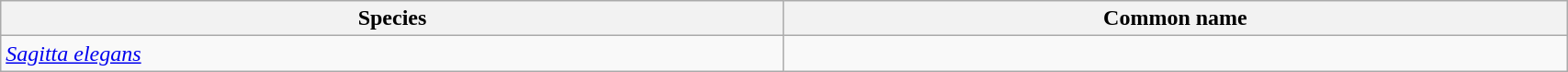<table width=90% class="wikitable">
<tr>
<th width=25%>Species</th>
<th width=25%>Common name</th>
</tr>
<tr>
<td><em><a href='#'>Sagitta elegans</a></em></td>
<td></td>
</tr>
</table>
